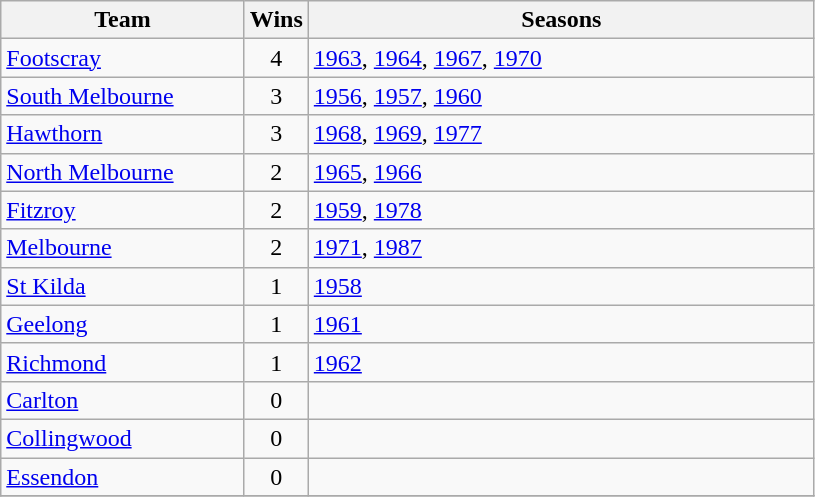<table class="wikitable">
<tr>
<th style="width:155px;">Team</th>
<th width="25">Wins</th>
<th style="width:330px;">Seasons</th>
</tr>
<tr>
<td><a href='#'>Footscray</a></td>
<td style="text-align:center;">4</td>
<td><a href='#'>1963</a>, <a href='#'>1964</a>, <a href='#'>1967</a>, <a href='#'>1970</a></td>
</tr>
<tr>
<td><a href='#'>South Melbourne</a></td>
<td style="text-align:center;">3</td>
<td><a href='#'>1956</a>, <a href='#'>1957</a>, <a href='#'>1960</a></td>
</tr>
<tr>
<td><a href='#'>Hawthorn</a></td>
<td style="text-align:center;">3</td>
<td><a href='#'>1968</a>, <a href='#'>1969</a>, <a href='#'>1977</a></td>
</tr>
<tr>
<td><a href='#'>North Melbourne</a></td>
<td style="text-align:center;">2</td>
<td><a href='#'>1965</a>, <a href='#'>1966</a></td>
</tr>
<tr>
<td><a href='#'>Fitzroy</a></td>
<td style="text-align:center;">2</td>
<td><a href='#'>1959</a>, <a href='#'>1978</a></td>
</tr>
<tr>
<td><a href='#'>Melbourne</a></td>
<td style="text-align:center;">2</td>
<td><a href='#'>1971</a>, <a href='#'>1987</a></td>
</tr>
<tr>
<td><a href='#'>St Kilda</a></td>
<td style="text-align:center;">1</td>
<td><a href='#'>1958</a></td>
</tr>
<tr>
<td><a href='#'>Geelong</a></td>
<td style="text-align:center;">1</td>
<td><a href='#'>1961</a></td>
</tr>
<tr>
<td><a href='#'>Richmond</a></td>
<td style="text-align:center;">1</td>
<td><a href='#'>1962</a></td>
</tr>
<tr>
<td><a href='#'>Carlton</a></td>
<td style="text-align:center;">0</td>
<td></td>
</tr>
<tr>
<td><a href='#'>Collingwood</a></td>
<td style="text-align:center;">0</td>
<td></td>
</tr>
<tr>
<td><a href='#'>Essendon</a></td>
<td style="text-align:center;">0</td>
<td></td>
</tr>
<tr>
</tr>
</table>
